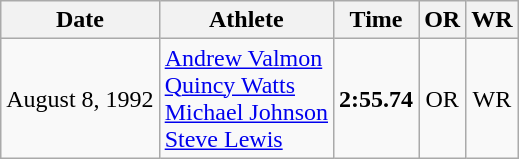<table class=wikitable style=text-align:center>
<tr>
<th>Date</th>
<th>Athlete</th>
<th>Time</th>
<th>OR</th>
<th>WR</th>
</tr>
<tr>
<td>August 8, 1992</td>
<td align=left> <a href='#'>Andrew Valmon</a><br> <a href='#'>Quincy Watts</a><br> <a href='#'>Michael Johnson</a><br> <a href='#'>Steve Lewis</a></td>
<td><strong>2:55.74</strong></td>
<td>OR</td>
<td>WR</td>
</tr>
</table>
